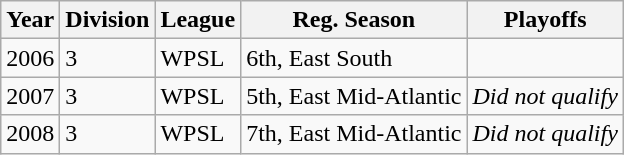<table class="wikitable">
<tr>
<th>Year</th>
<th>Division</th>
<th>League</th>
<th>Reg. Season</th>
<th>Playoffs</th>
</tr>
<tr>
<td>2006</td>
<td>3</td>
<td>WPSL</td>
<td>6th, East South</td>
<td></td>
</tr>
<tr>
<td>2007</td>
<td>3</td>
<td>WPSL</td>
<td>5th, East Mid-Atlantic</td>
<td><em>Did not qualify</em></td>
</tr>
<tr>
<td>2008</td>
<td>3</td>
<td>WPSL</td>
<td>7th, East Mid-Atlantic</td>
<td><em>Did not qualify</em></td>
</tr>
</table>
